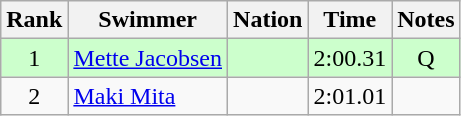<table class="wikitable sortable" style="text-align:center">
<tr>
<th>Rank</th>
<th>Swimmer</th>
<th>Nation</th>
<th>Time</th>
<th>Notes</th>
</tr>
<tr bgcolor=ccffcc>
<td>1</td>
<td align=left><a href='#'>Mette Jacobsen</a></td>
<td align=left></td>
<td>2:00.31</td>
<td>Q</td>
</tr>
<tr>
<td>2</td>
<td align=left><a href='#'>Maki Mita</a></td>
<td align=left></td>
<td>2:01.01</td>
<td></td>
</tr>
</table>
